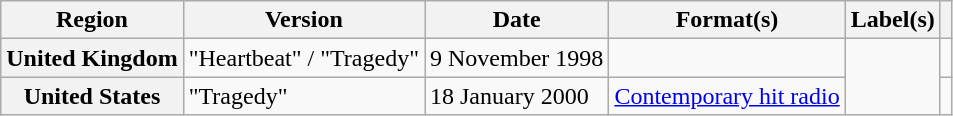<table class="wikitable plainrowheaders">
<tr>
<th scope="col">Region</th>
<th scope="col">Version</th>
<th scope="col">Date</th>
<th scope="col">Format(s)</th>
<th scope="col">Label(s)</th>
<th scope="col"></th>
</tr>
<tr>
<th scope="row">United Kingdom</th>
<td>"Heartbeat" / "Tragedy"</td>
<td>9 November 1998</td>
<td></td>
<td rowspan="2"></td>
<td align="center"></td>
</tr>
<tr>
<th scope="row">United States</th>
<td>"Tragedy"</td>
<td>18 January 2000</td>
<td><a href='#'>Contemporary hit radio</a></td>
<td align="center"></td>
</tr>
</table>
